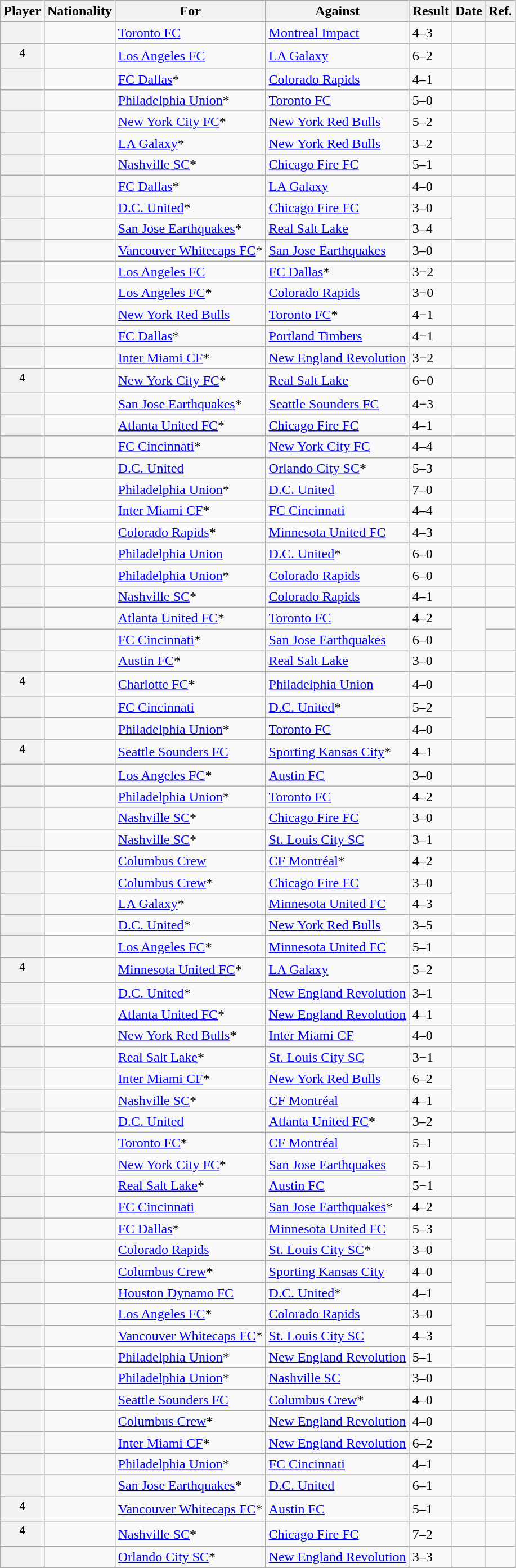<table class="wikitable sortable plainrowheaders">
<tr>
<th scope="col">Player</th>
<th scope="col">Nationality</th>
<th scope="col">For</th>
<th scope="col">Against</th>
<th scope="col" style="text-align:center">Result</th>
<th scope="col">Date</th>
<th scope="col" class="unsortable" style="text-align:center">Ref.</th>
</tr>
<tr>
<th scope="row"></th>
<td></td>
<td><a href='#'>Toronto FC</a></td>
<td><a href='#'>Montreal Impact</a></td>
<td>4–3</td>
<td></td>
<td></td>
</tr>
<tr>
<th scope="row"><sup>4</sup></th>
<td></td>
<td><a href='#'>Los Angeles FC</a></td>
<td><a href='#'>LA Galaxy</a></td>
<td>6–2</td>
<td></td>
<td></td>
</tr>
<tr>
<th scope="row"></th>
<td></td>
<td><a href='#'>FC Dallas</a>*</td>
<td><a href='#'>Colorado Rapids</a></td>
<td>4–1</td>
<td></td>
<td></td>
</tr>
<tr>
<th scope="row"></th>
<td></td>
<td><a href='#'>Philadelphia Union</a>*</td>
<td><a href='#'>Toronto FC</a></td>
<td>5–0</td>
<td></td>
<td></td>
</tr>
<tr>
<th scope="row"></th>
<td></td>
<td><a href='#'>New York City FC</a>*</td>
<td><a href='#'>New York Red Bulls</a></td>
<td>5–2</td>
<td></td>
<td></td>
</tr>
<tr>
<th scope="row"></th>
<td></td>
<td><a href='#'>LA Galaxy</a>*</td>
<td><a href='#'>New York Red Bulls</a></td>
<td>3–2</td>
<td></td>
<td></td>
</tr>
<tr>
<th scope="row"></th>
<td></td>
<td><a href='#'>Nashville SC</a>*</td>
<td><a href='#'>Chicago Fire FC</a></td>
<td>5–1</td>
<td></td>
<td></td>
</tr>
<tr>
<th scope="row"></th>
<td></td>
<td><a href='#'>FC Dallas</a>*</td>
<td><a href='#'>LA Galaxy</a></td>
<td>4–0</td>
<td></td>
<td></td>
</tr>
<tr>
<th scope="row"></th>
<td></td>
<td><a href='#'>D.C. United</a>*</td>
<td><a href='#'>Chicago Fire FC</a></td>
<td>3–0</td>
<td rowspan="2"></td>
<td></td>
</tr>
<tr>
<th scope="row"></th>
<td></td>
<td><a href='#'>San Jose Earthquakes</a>*</td>
<td><a href='#'>Real Salt Lake</a></td>
<td>3–4</td>
<td></td>
</tr>
<tr>
<th scope="row"></th>
<td></td>
<td><a href='#'>Vancouver Whitecaps FC</a>*</td>
<td><a href='#'>San Jose Earthquakes</a></td>
<td>3–0</td>
<td></td>
<td></td>
</tr>
<tr>
<th scope="row"></th>
<td></td>
<td><a href='#'>Los Angeles FC</a></td>
<td><a href='#'>FC Dallas</a>*</td>
<td>3−2</td>
<td></td>
<td></td>
</tr>
<tr>
<th scope="row"></th>
<td></td>
<td><a href='#'>Los Angeles FC</a>*</td>
<td><a href='#'>Colorado Rapids</a></td>
<td>3−0</td>
<td></td>
<td></td>
</tr>
<tr>
<th scope="row"></th>
<td></td>
<td><a href='#'>New York Red Bulls</a></td>
<td><a href='#'>Toronto FC</a>*</td>
<td>4−1</td>
<td></td>
<td></td>
</tr>
<tr>
<th scope="row"></th>
<td></td>
<td><a href='#'>FC Dallas</a>*</td>
<td><a href='#'>Portland Timbers</a></td>
<td>4−1</td>
<td></td>
<td></td>
</tr>
<tr>
<th scope="row"></th>
<td></td>
<td><a href='#'>Inter Miami CF</a>*</td>
<td><a href='#'>New England Revolution</a></td>
<td>3−2</td>
<td></td>
<td></td>
</tr>
<tr>
<th scope="row"><sup>4</sup></th>
<td></td>
<td><a href='#'>New York City FC</a>*</td>
<td><a href='#'>Real Salt Lake</a></td>
<td>6−0</td>
<td></td>
<td></td>
</tr>
<tr>
<th scope="row"></th>
<td></td>
<td><a href='#'>San Jose Earthquakes</a>*</td>
<td><a href='#'>Seattle Sounders FC</a></td>
<td>4−3</td>
<td></td>
<td></td>
</tr>
<tr>
<th scope="row"></th>
<td></td>
<td><a href='#'>Atlanta United FC</a>*</td>
<td><a href='#'>Chicago Fire FC</a></td>
<td>4–1</td>
<td></td>
<td></td>
</tr>
<tr>
<th scope="row"></th>
<td></td>
<td><a href='#'>FC Cincinnati</a>*</td>
<td><a href='#'>New York City FC</a></td>
<td>4–4</td>
<td></td>
<td></td>
</tr>
<tr>
<th scope="row"></th>
<td></td>
<td><a href='#'>D.C. United</a></td>
<td><a href='#'>Orlando City SC</a>*</td>
<td>5–3</td>
<td></td>
<td></td>
</tr>
<tr>
<th scope="row"></th>
<td></td>
<td><a href='#'>Philadelphia Union</a>*</td>
<td><a href='#'>D.C. United</a></td>
<td>7–0</td>
<td></td>
<td></td>
</tr>
<tr>
<th scope="row"></th>
<td></td>
<td><a href='#'>Inter Miami CF</a>*</td>
<td><a href='#'>FC Cincinnati</a></td>
<td>4–4</td>
<td></td>
<td></td>
</tr>
<tr>
<th scope="row"></th>
<td></td>
<td><a href='#'>Colorado Rapids</a>*</td>
<td><a href='#'>Minnesota United FC</a></td>
<td>4–3</td>
<td></td>
<td></td>
</tr>
<tr>
<th scope="row"></th>
<td></td>
<td><a href='#'>Philadelphia Union</a></td>
<td><a href='#'>D.C. United</a>*</td>
<td>6–0</td>
<td></td>
<td></td>
</tr>
<tr>
<th scope="row"></th>
<td></td>
<td><a href='#'>Philadelphia Union</a>*</td>
<td><a href='#'>Colorado Rapids</a></td>
<td>6–0</td>
<td></td>
<td></td>
</tr>
<tr>
<th scope="row"></th>
<td></td>
<td><a href='#'>Nashville SC</a>*</td>
<td><a href='#'>Colorado Rapids</a></td>
<td>4–1</td>
<td></td>
<td></td>
</tr>
<tr>
<th scope="row"></th>
<td></td>
<td><a href='#'>Atlanta United FC</a>*</td>
<td><a href='#'>Toronto FC</a></td>
<td>4–2</td>
<td rowspan="2"></td>
<td></td>
</tr>
<tr>
<th scope="row"></th>
<td></td>
<td><a href='#'>FC Cincinnati</a>*</td>
<td><a href='#'>San Jose Earthquakes</a></td>
<td>6–0</td>
<td></td>
</tr>
<tr>
<th scope="row"></th>
<td></td>
<td><a href='#'>Austin FC</a>*</td>
<td><a href='#'>Real Salt Lake</a></td>
<td>3–0</td>
<td></td>
<td></td>
</tr>
<tr>
<th scope="row"><sup>4</sup></th>
<td></td>
<td><a href='#'>Charlotte FC</a>*</td>
<td><a href='#'>Philadelphia Union</a></td>
<td>4–0</td>
<td></td>
<td></td>
</tr>
<tr>
<th scope="row"></th>
<td></td>
<td><a href='#'>FC Cincinnati</a></td>
<td><a href='#'>D.C. United</a>*</td>
<td>5–2</td>
<td rowspan="2"></td>
<td></td>
</tr>
<tr>
<th scope="row"></th>
<td></td>
<td><a href='#'>Philadelphia Union</a>*</td>
<td><a href='#'>Toronto FC</a></td>
<td>4–0</td>
<td></td>
</tr>
<tr>
<th scope="row"><sup>4</sup></th>
<td></td>
<td><a href='#'>Seattle Sounders FC</a></td>
<td><a href='#'>Sporting Kansas City</a>*</td>
<td>4–1</td>
<td></td>
<td></td>
</tr>
<tr>
<th scope="row"></th>
<td></td>
<td><a href='#'>Los Angeles FC</a>*</td>
<td><a href='#'>Austin FC</a></td>
<td>3–0</td>
<td></td>
<td></td>
</tr>
<tr>
<th scope="row"></th>
<td></td>
<td><a href='#'>Philadelphia Union</a>*</td>
<td><a href='#'>Toronto FC</a></td>
<td>4–2</td>
<td></td>
<td></td>
</tr>
<tr>
<th scope="row"></th>
<td></td>
<td><a href='#'>Nashville SC</a>*</td>
<td><a href='#'>Chicago Fire FC</a></td>
<td>3–0</td>
<td></td>
<td></td>
</tr>
<tr>
<th scope="row"></th>
<td></td>
<td><a href='#'>Nashville SC</a>*</td>
<td><a href='#'>St. Louis City SC</a></td>
<td>3–1</td>
<td><br></td>
<td></td>
</tr>
<tr>
<th scope="row"></th>
<td></td>
<td><a href='#'>Columbus Crew</a></td>
<td><a href='#'>CF Montréal</a>*</td>
<td>4–2</td>
<td><br></td>
<td></td>
</tr>
<tr>
<th scope="row"></th>
<td></td>
<td><a href='#'>Columbus Crew</a>*</td>
<td><a href='#'>Chicago Fire FC</a></td>
<td>3–0</td>
<td rowspan="2"></td>
<td></td>
</tr>
<tr>
<th scope="row"></th>
<td></td>
<td><a href='#'>LA Galaxy</a>*</td>
<td><a href='#'>Minnesota United FC</a></td>
<td>4–3</td>
<td></td>
</tr>
<tr>
<th scope="row"></th>
<td></td>
<td><a href='#'>D.C. United</a>*</td>
<td><a href='#'>New York Red Bulls</a></td>
<td>3–5</td>
<td><br></td>
<td></td>
</tr>
<tr>
</tr>
<tr>
<th scope="row"></th>
<td></td>
<td><a href='#'>Los Angeles FC</a>*</td>
<td><a href='#'>Minnesota United FC</a></td>
<td>5–1</td>
<td><br></td>
<td></td>
</tr>
<tr>
<th scope="row"><sup>4</sup></th>
<td></td>
<td><a href='#'>Minnesota United FC</a>*</td>
<td><a href='#'>LA Galaxy</a></td>
<td>5–2</td>
<td><br></td>
<td></td>
</tr>
<tr>
<th scope="row"></th>
<td></td>
<td><a href='#'>D.C. United</a>*</td>
<td><a href='#'>New England Revolution</a></td>
<td>3–1</td>
<td><br></td>
<td></td>
</tr>
<tr>
<th scope="row"></th>
<td></td>
<td><a href='#'>Atlanta United FC</a>*</td>
<td><a href='#'>New England Revolution</a></td>
<td>4–1</td>
<td><br></td>
<td></td>
</tr>
<tr>
<th scope="row"></th>
<td></td>
<td><a href='#'>New York Red Bulls</a>*</td>
<td><a href='#'>Inter Miami CF</a></td>
<td>4–0</td>
<td><br></td>
<td></td>
</tr>
<tr>
<th scope="row"></th>
<td></td>
<td><a href='#'>Real Salt Lake</a>*</td>
<td><a href='#'>St. Louis City SC</a></td>
<td>3−1</td>
<td><br></td>
<td></td>
</tr>
<tr>
<th scope="row"></th>
<td></td>
<td><a href='#'>Inter Miami CF</a>*</td>
<td><a href='#'>New York Red Bulls</a></td>
<td>6–2</td>
<td rowspan="2"></td>
<td></td>
</tr>
<tr>
<th scope="row"></th>
<td></td>
<td><a href='#'>Nashville SC</a>*</td>
<td><a href='#'>CF Montréal</a></td>
<td>4–1</td>
<td></td>
</tr>
<tr>
<th scope="row"></th>
<td></td>
<td><a href='#'>D.C. United</a></td>
<td><a href='#'>Atlanta United FC</a>*</td>
<td>3–2</td>
<td><br></td>
<td></td>
</tr>
<tr>
<th scope="row"></th>
<td></td>
<td><a href='#'>Toronto FC</a>*</td>
<td><a href='#'>CF Montréal</a></td>
<td>5–1</td>
<td><br></td>
<td></td>
</tr>
<tr>
<th scope="row"></th>
<td></td>
<td><a href='#'>New York City FC</a>*</td>
<td><a href='#'>San Jose Earthquakes</a></td>
<td>5–1</td>
<td><br></td>
<td></td>
</tr>
<tr>
<th scope="row"></th>
<td></td>
<td><a href='#'>Real Salt Lake</a>*</td>
<td><a href='#'>Austin FC</a></td>
<td>5−1</td>
<td><br></td>
<td></td>
</tr>
<tr>
<th scope="row"></th>
<td></td>
<td><a href='#'>FC Cincinnati</a></td>
<td><a href='#'>San Jose Earthquakes</a>*</td>
<td>4–2</td>
<td><br></td>
<td></td>
</tr>
<tr>
<th scope="row"></th>
<td></td>
<td><a href='#'>FC Dallas</a>*</td>
<td><a href='#'>Minnesota United FC</a></td>
<td>5–3</td>
<td rowspan="2"></td>
<td></td>
</tr>
<tr>
<th scope="row"></th>
<td></td>
<td><a href='#'>Colorado Rapids</a></td>
<td><a href='#'>St. Louis City SC</a>*</td>
<td>3–0</td>
<td></td>
</tr>
<tr>
<th scope="row"></th>
<td></td>
<td><a href='#'>Columbus Crew</a>*</td>
<td><a href='#'>Sporting Kansas City</a></td>
<td>4–0</td>
<td rowspan="2"></td>
<td></td>
</tr>
<tr>
<th scope="row"></th>
<td></td>
<td><a href='#'>Houston Dynamo FC</a></td>
<td><a href='#'>D.C. United</a>*</td>
<td>4–1</td>
<td></td>
</tr>
<tr>
<th scope="row"></th>
<td></td>
<td><a href='#'>Los Angeles FC</a>*</td>
<td><a href='#'>Colorado Rapids</a></td>
<td>3–0</td>
<td rowspan="2"><br></td>
<td></td>
</tr>
<tr>
<th scope="row"></th>
<td></td>
<td><a href='#'>Vancouver Whitecaps FC</a>*</td>
<td><a href='#'>St. Louis City SC</a></td>
<td>4–3</td>
<td></td>
</tr>
<tr>
<th scope="row"></th>
<td></td>
<td><a href='#'>Philadelphia Union</a>*</td>
<td><a href='#'>New England Revolution</a></td>
<td>5–1</td>
<td></td>
<td></td>
</tr>
<tr>
<th scope="row"></th>
<td></td>
<td><a href='#'>Philadelphia Union</a>*</td>
<td><a href='#'>Nashville SC</a></td>
<td>3–0</td>
<td></td>
<td></td>
</tr>
<tr>
<th scope="row"></th>
<td></td>
<td><a href='#'>Seattle Sounders FC</a></td>
<td><a href='#'>Columbus Crew</a>*</td>
<td>4–0</td>
<td></td>
<td></td>
</tr>
<tr>
<th scope="row"></th>
<td></td>
<td><a href='#'>Columbus Crew</a>*</td>
<td><a href='#'>New England Revolution</a></td>
<td>4–0</td>
<td></td>
<td></td>
</tr>
<tr>
<th scope="row"></th>
<td></td>
<td><a href='#'>Inter Miami CF</a>*</td>
<td><a href='#'>New England Revolution</a></td>
<td>6–2</td>
<td></td>
<td></td>
</tr>
<tr>
<th scope="row"></th>
<td></td>
<td><a href='#'>Philadelphia Union</a>*</td>
<td><a href='#'>FC Cincinnati</a></td>
<td>4–1</td>
<td></td>
<td></td>
</tr>
<tr>
<th scope="row"></th>
<td></td>
<td><a href='#'>San Jose Earthquakes</a>*</td>
<td><a href='#'>D.C. United</a></td>
<td>6–1</td>
<td></td>
<td></td>
</tr>
<tr>
<th scope="row"><sup>4</sup></th>
<td></td>
<td><a href='#'>Vancouver Whitecaps FC</a>*</td>
<td><a href='#'>Austin FC</a></td>
<td>5–1</td>
<td><br></td>
<td></td>
</tr>
<tr>
<th scope="row"><sup>4</sup></th>
<td></td>
<td><a href='#'>Nashville SC</a>*</td>
<td><a href='#'>Chicago Fire FC</a></td>
<td>7–2</td>
<td><br></td>
<td></td>
</tr>
<tr>
<th scope="row"></th>
<td></td>
<td><a href='#'>Orlando City SC</a>*</td>
<td><a href='#'>New England Revolution</a></td>
<td>3–3</td>
<td><br></td>
<td></td>
</tr>
</table>
